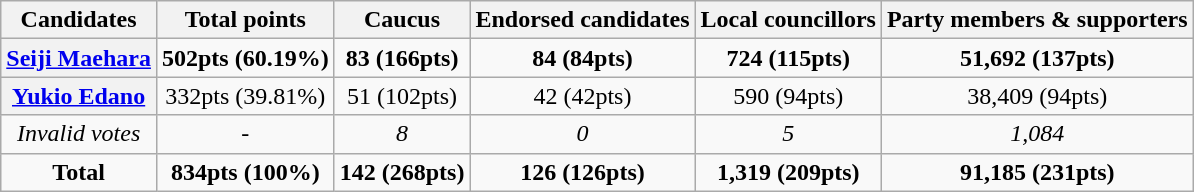<table class="wikitable" style="text-align: center;">
<tr>
<th>Candidates</th>
<th>Total points</th>
<th>Caucus</th>
<th>Endorsed candidates</th>
<th>Local councillors</th>
<th>Party members & supporters</th>
</tr>
<tr>
<th><strong><a href='#'>Seiji Maehara</a></strong></th>
<td><strong>502pts (60.19%)</strong></td>
<td><strong>83 (166pts)</strong></td>
<td><strong>84 (84pts)</strong></td>
<td><strong>724 (115pts)</strong></td>
<td><strong>51,692 (137pts)</strong></td>
</tr>
<tr>
<th><a href='#'>Yukio Edano</a></th>
<td>332pts (39.81%)</td>
<td>51 (102pts)</td>
<td>42 (42pts)</td>
<td>590 (94pts)</td>
<td>38,409 (94pts)</td>
</tr>
<tr>
<td><em>Invalid votes</em></td>
<td>-</td>
<td><em>8</em></td>
<td><em>0</em></td>
<td><em>5</em></td>
<td><em>1,084</em></td>
</tr>
<tr>
<td><strong>Total</strong></td>
<td><strong>834pts (100%)</strong></td>
<td><strong>142 (268pts)</strong></td>
<td><strong>126 (126pts)</strong></td>
<td><strong>1,319 (209pts)</strong></td>
<td><strong>91,185 (231pts)</strong></td>
</tr>
</table>
